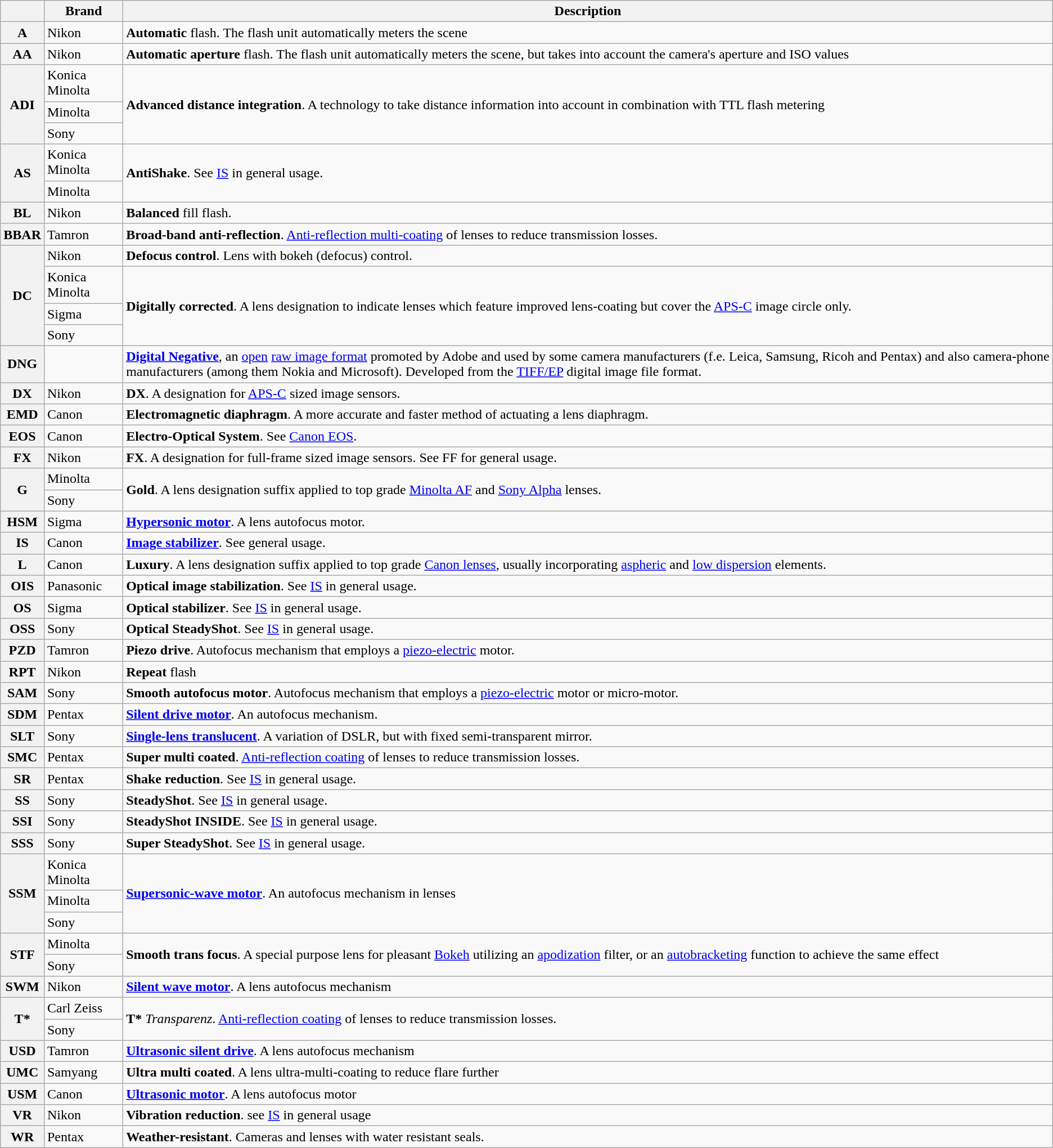<table class="wikitable sortable plainrowheaders">
<tr>
<th scope="col"></th>
<th scope="col">Brand</th>
<th scope="col">Description</th>
</tr>
<tr>
<th scope="row">A</th>
<td>Nikon</td>
<td><strong>Automatic</strong> flash. The flash unit automatically meters the scene</td>
</tr>
<tr>
<th scope="row">AA</th>
<td>Nikon</td>
<td><strong>Automatic aperture</strong> flash. The flash unit automatically meters the scene, but takes into account the camera's aperture and ISO values</td>
</tr>
<tr>
<th scope="row" rowspan=3>ADI</th>
<td>Konica Minolta</td>
<td rowspan=3><strong>Advanced distance integration</strong>. A technology to take distance information into account in combination with TTL flash metering</td>
</tr>
<tr>
<td>Minolta</td>
</tr>
<tr>
<td>Sony</td>
</tr>
<tr>
<th scope="row" rowspan=2>AS</th>
<td>Konica Minolta</td>
<td rowspan=2><strong>AntiShake</strong>. See <a href='#'>IS</a> in general usage.</td>
</tr>
<tr>
<td>Minolta</td>
</tr>
<tr>
<th scope="row">BL</th>
<td>Nikon</td>
<td><strong>Balanced</strong> fill flash.</td>
</tr>
<tr>
<th scope="row">BBAR</th>
<td>Tamron</td>
<td><strong>Broad-band anti-reflection</strong>. <a href='#'>Anti-reflection multi-coating</a> of lenses to reduce transmission losses.</td>
</tr>
<tr>
<th scope="row" rowspan=4>DC</th>
<td>Nikon</td>
<td><strong>Defocus control</strong>. Lens with bokeh (defocus) control.</td>
</tr>
<tr>
<td>Konica Minolta</td>
<td rowspan=3><strong>Digitally corrected</strong>. A lens designation to indicate lenses which feature improved lens-coating but cover the <a href='#'>APS-C</a> image circle only.</td>
</tr>
<tr>
<td>Sigma</td>
</tr>
<tr>
<td>Sony</td>
</tr>
<tr>
<th scope="row">DNG</th>
<td></td>
<td><strong><a href='#'>Digital Negative</a></strong>, an <a href='#'>open</a> <a href='#'>raw image format</a> promoted by Adobe and used by some camera manufacturers (f.e. Leica, Samsung, Ricoh and Pentax) and also camera-phone manufacturers (among them Nokia and Microsoft). Developed from the <a href='#'>TIFF/EP</a> digital image file format.</td>
</tr>
<tr>
<th scope="row">DX</th>
<td>Nikon</td>
<td><strong>DX</strong>. A designation for <a href='#'>APS-C</a> sized image sensors.</td>
</tr>
<tr>
<th scope="row">EMD</th>
<td>Canon</td>
<td><strong>Electromagnetic diaphragm</strong>. A more accurate and faster method of actuating a lens diaphragm.</td>
</tr>
<tr>
<th scope="row">EOS</th>
<td>Canon</td>
<td><strong>Electro-Optical System</strong>. See <a href='#'>Canon EOS</a>.</td>
</tr>
<tr>
<th scope="row">FX</th>
<td>Nikon</td>
<td><strong>FX</strong>. A designation for full-frame sized image sensors. See FF for general usage.</td>
</tr>
<tr>
<th scope="row" rowspan=2>G</th>
<td>Minolta</td>
<td rowspan=2><strong>Gold</strong>. A lens designation suffix applied to top grade <a href='#'>Minolta AF</a> and <a href='#'>Sony Alpha</a> lenses.</td>
</tr>
<tr>
<td>Sony</td>
</tr>
<tr>
<th scope="row">HSM</th>
<td>Sigma</td>
<td><strong><a href='#'>Hypersonic motor</a></strong>. A lens autofocus motor.</td>
</tr>
<tr>
<th scope="row">IS</th>
<td>Canon</td>
<td><strong><a href='#'>Image stabilizer</a></strong>. See general usage.</td>
</tr>
<tr>
<th scope="row">L</th>
<td>Canon</td>
<td><strong>Luxury</strong>. A lens designation suffix applied to top grade <a href='#'>Canon lenses</a>, usually incorporating <a href='#'>aspheric</a> and <a href='#'>low dispersion</a> elements.</td>
</tr>
<tr>
<th scope="row">OIS</th>
<td>Panasonic</td>
<td><strong>Optical image stabilization</strong>. See <a href='#'>IS</a> in general usage.</td>
</tr>
<tr>
<th scope="row">OS</th>
<td>Sigma</td>
<td><strong>Optical stabilizer</strong>. See <a href='#'>IS</a> in general usage.</td>
</tr>
<tr>
<th scope="row">OSS</th>
<td>Sony</td>
<td><strong>Optical SteadyShot</strong>. See <a href='#'>IS</a> in general usage.</td>
</tr>
<tr>
<th scope="row">PZD</th>
<td>Tamron</td>
<td><strong>Piezo drive</strong>. Autofocus mechanism that employs a <a href='#'>piezo-electric</a> motor.</td>
</tr>
<tr>
<th scope="row">RPT</th>
<td>Nikon</td>
<td><strong>Repeat</strong> flash</td>
</tr>
<tr>
<th scope="row">SAM</th>
<td>Sony</td>
<td><strong>Smooth autofocus motor</strong>. Autofocus mechanism that employs a <a href='#'>piezo-electric</a> motor or micro-motor.</td>
</tr>
<tr>
<th scope="row">SDM</th>
<td>Pentax</td>
<td><strong><a href='#'>Silent drive motor</a></strong>. An autofocus mechanism.</td>
</tr>
<tr>
<th scope="row">SLT</th>
<td>Sony</td>
<td><strong><a href='#'>Single-lens translucent</a></strong>. A variation of DSLR, but with fixed semi-transparent mirror.</td>
</tr>
<tr>
<th scope="row">SMC</th>
<td>Pentax</td>
<td><strong>Super multi coated</strong>. <a href='#'>Anti-reflection coating</a> of lenses to reduce transmission losses.</td>
</tr>
<tr>
<th scope="row">SR</th>
<td>Pentax</td>
<td><strong>Shake reduction</strong>. See <a href='#'>IS</a> in general usage.</td>
</tr>
<tr>
<th scope="row">SS</th>
<td>Sony</td>
<td><strong>SteadyShot</strong>. See <a href='#'>IS</a> in general usage.</td>
</tr>
<tr>
<th scope="row">SSI</th>
<td>Sony</td>
<td><strong>SteadyShot INSIDE</strong>. See <a href='#'>IS</a> in general usage.</td>
</tr>
<tr>
<th scope="row">SSS</th>
<td>Sony</td>
<td><strong>Super SteadyShot</strong>. See <a href='#'>IS</a> in general usage.</td>
</tr>
<tr>
<th scope="row" rowspan=3>SSM</th>
<td>Konica Minolta</td>
<td rowspan=3><strong><a href='#'>Supersonic-wave motor</a></strong>. An autofocus mechanism in lenses</td>
</tr>
<tr>
<td>Minolta</td>
</tr>
<tr>
<td>Sony</td>
</tr>
<tr>
<th scope="row" rowspan=2>STF</th>
<td>Minolta</td>
<td rowspan=2><strong>Smooth trans focus</strong>. A special purpose lens for pleasant <a href='#'>Bokeh</a> utilizing an <a href='#'>apodization</a> filter, or an <a href='#'>autobracketing</a> function to achieve the same effect</td>
</tr>
<tr>
<td>Sony</td>
</tr>
<tr>
<th scope="row">SWM</th>
<td>Nikon</td>
<td><strong><a href='#'>Silent wave motor</a></strong>. A lens autofocus mechanism</td>
</tr>
<tr>
<th scope="row" rowspan=2>T*</th>
<td>Carl Zeiss</td>
<td rowspan=2><strong>T*</strong> <em>Transparenz</em>. <a href='#'>Anti-reflection coating</a> of lenses to reduce transmission losses.</td>
</tr>
<tr>
<td>Sony</td>
</tr>
<tr>
<th scope="row">USD</th>
<td>Tamron</td>
<td><strong><a href='#'>Ultrasonic silent drive</a></strong>. A lens autofocus mechanism</td>
</tr>
<tr>
<th scope="row">UMC</th>
<td>Samyang</td>
<td><strong>Ultra multi coated</strong>. A lens ultra-multi-coating to reduce flare further</td>
</tr>
<tr>
<th scope="row">USM</th>
<td>Canon</td>
<td><strong><a href='#'>Ultrasonic motor</a></strong>. A lens autofocus motor</td>
</tr>
<tr>
<th scope="row">VR</th>
<td>Nikon</td>
<td><strong>Vibration reduction</strong>. see <a href='#'>IS</a> in general usage</td>
</tr>
<tr>
<th scope="row">WR</th>
<td>Pentax</td>
<td><strong>Weather-resistant</strong>. Cameras and lenses with water resistant seals.</td>
</tr>
</table>
